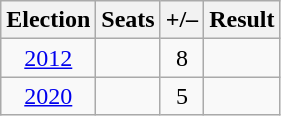<table class=wikitable style=text-align:center>
<tr>
<th>Election</th>
<th>Seats</th>
<th>+/–</th>
<th>Result</th>
</tr>
<tr>
<td><a href='#'>2012</a></td>
<td></td>
<td> 8</td>
<td></td>
</tr>
<tr>
<td><a href='#'>2020</a></td>
<td></td>
<td> 5</td>
<td></td>
</tr>
</table>
